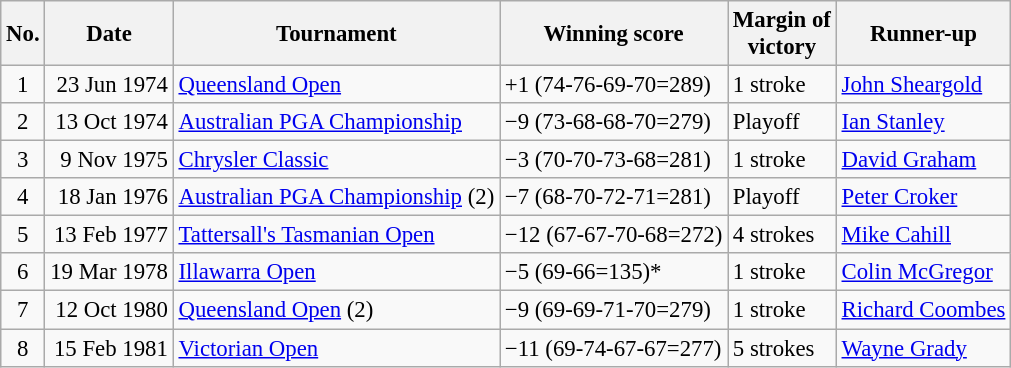<table class="wikitable" style="font-size:95%;">
<tr>
<th>No.</th>
<th>Date</th>
<th>Tournament</th>
<th>Winning score</th>
<th>Margin of<br>victory</th>
<th>Runner-up</th>
</tr>
<tr>
<td align=center>1</td>
<td align=right>23 Jun 1974</td>
<td><a href='#'>Queensland Open</a></td>
<td>+1 (74-76-69-70=289)</td>
<td>1 stroke</td>
<td> <a href='#'>John Sheargold</a></td>
</tr>
<tr>
<td align=center>2</td>
<td align=right>13 Oct 1974</td>
<td><a href='#'>Australian PGA Championship</a></td>
<td>−9 (73-68-68-70=279)</td>
<td>Playoff</td>
<td> <a href='#'>Ian Stanley</a></td>
</tr>
<tr>
<td align=center>3</td>
<td align=right>9 Nov 1975</td>
<td><a href='#'>Chrysler Classic</a></td>
<td>−3 (70-70-73-68=281)</td>
<td>1 stroke</td>
<td> <a href='#'>David Graham</a></td>
</tr>
<tr>
<td align=center>4</td>
<td align=right>18 Jan 1976</td>
<td><a href='#'>Australian PGA Championship</a> (2)</td>
<td>−7 (68-70-72-71=281)</td>
<td>Playoff</td>
<td> <a href='#'>Peter Croker</a></td>
</tr>
<tr>
<td align=center>5</td>
<td align=right>13 Feb 1977</td>
<td><a href='#'>Tattersall's Tasmanian Open</a></td>
<td>−12 (67-67-70-68=272)</td>
<td>4 strokes</td>
<td> <a href='#'>Mike Cahill</a></td>
</tr>
<tr>
<td align=center>6</td>
<td align=right>19 Mar 1978</td>
<td><a href='#'>Illawarra Open</a></td>
<td>−5 (69-66=135)*</td>
<td>1 stroke</td>
<td> <a href='#'>Colin McGregor</a></td>
</tr>
<tr>
<td align=center>7</td>
<td align=right>12 Oct 1980</td>
<td><a href='#'>Queensland Open</a> (2)</td>
<td>−9 (69-69-71-70=279)</td>
<td>1 stroke</td>
<td> <a href='#'>Richard Coombes</a></td>
</tr>
<tr>
<td align=center>8</td>
<td align=right>15 Feb 1981</td>
<td><a href='#'>Victorian Open</a></td>
<td>−11 (69-74-67-67=277)</td>
<td>5 strokes</td>
<td> <a href='#'>Wayne Grady</a></td>
</tr>
</table>
